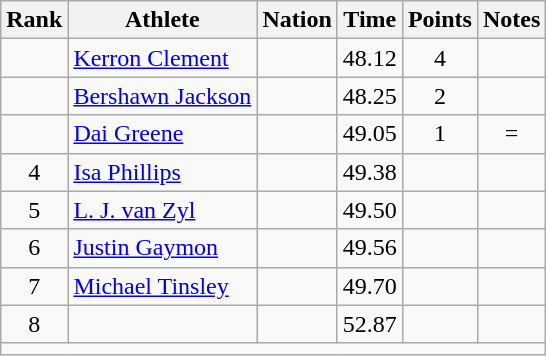<table class="wikitable sortable" style="text-align:center;">
<tr>
<th scope="col" style="width: 10px;">Rank</th>
<th scope="col">Athlete</th>
<th scope="col">Nation</th>
<th scope="col">Time</th>
<th scope="col">Points</th>
<th scope="col">Notes</th>
</tr>
<tr>
<td></td>
<td align=left><a href='#'>Kerron Clement</a></td>
<td align=left></td>
<td>48.12</td>
<td>4</td>
<td></td>
</tr>
<tr>
<td></td>
<td align=left><a href='#'>Bershawn Jackson</a></td>
<td align=left></td>
<td>48.25</td>
<td>2</td>
<td></td>
</tr>
<tr>
<td></td>
<td align=left><a href='#'>Dai Greene</a></td>
<td align=left></td>
<td>49.05</td>
<td>1</td>
<td>=</td>
</tr>
<tr>
<td>4</td>
<td align=left><a href='#'>Isa Phillips</a></td>
<td align=left></td>
<td>49.38</td>
<td></td>
<td></td>
</tr>
<tr>
<td>5</td>
<td align=left><a href='#'>L. J. van Zyl</a></td>
<td align=left></td>
<td>49.50</td>
<td></td>
<td></td>
</tr>
<tr>
<td>6</td>
<td align=left><a href='#'>Justin Gaymon</a></td>
<td align=left></td>
<td>49.56</td>
<td></td>
<td></td>
</tr>
<tr>
<td>7</td>
<td align=left><a href='#'>Michael Tinsley</a></td>
<td align=left></td>
<td>49.70</td>
<td></td>
<td></td>
</tr>
<tr>
<td>8</td>
<td align=left></td>
<td align=left></td>
<td>52.87</td>
<td></td>
<td></td>
</tr>
<tr class="sortbottom">
<td colspan="6"></td>
</tr>
</table>
